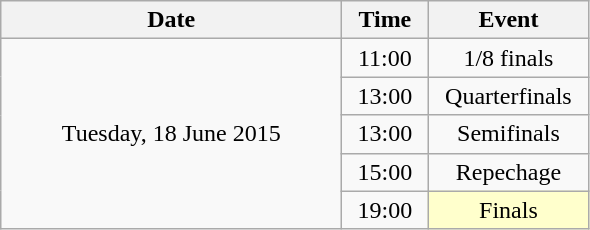<table class = "wikitable" style="text-align:center;">
<tr>
<th width=220>Date</th>
<th width=50>Time</th>
<th width=100>Event</th>
</tr>
<tr>
<td rowspan=5>Tuesday, 18 June 2015</td>
<td>11:00</td>
<td>1/8 finals</td>
</tr>
<tr>
<td>13:00</td>
<td>Quarterfinals</td>
</tr>
<tr>
<td>13:00</td>
<td>Semifinals</td>
</tr>
<tr>
<td>15:00</td>
<td>Repechage</td>
</tr>
<tr>
<td>19:00</td>
<td bgcolor=ffffcc>Finals</td>
</tr>
</table>
